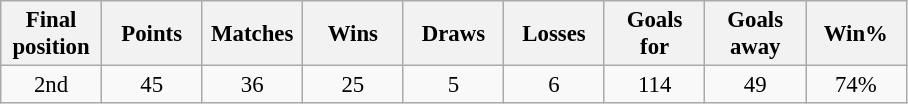<table class="wikitable" style="font-size: 95%; text-align: center;">
<tr>
<th width=60>Final position</th>
<th width=60>Points</th>
<th width=60>Matches</th>
<th width=60>Wins</th>
<th width=60>Draws</th>
<th width=60>Losses</th>
<th width=60>Goals for</th>
<th width=60>Goals away</th>
<th width=60>Win%</th>
</tr>
<tr>
<td>2nd</td>
<td>45</td>
<td>36</td>
<td>25</td>
<td>5</td>
<td>6</td>
<td>114</td>
<td>49</td>
<td>74%</td>
</tr>
</table>
